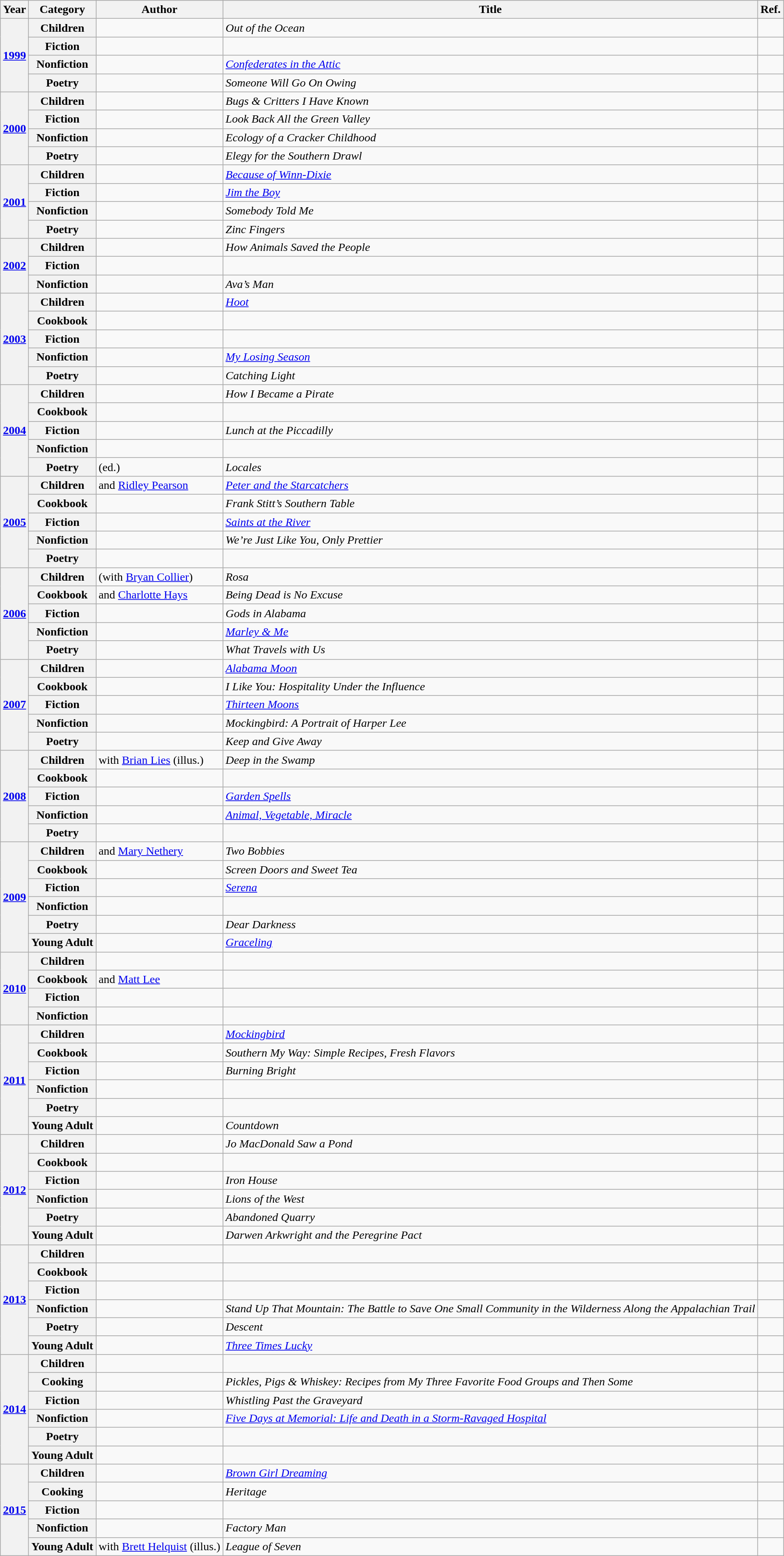<table class="wikitable sortable mw-collapsible">
<tr>
<th>Year</th>
<th>Category</th>
<th>Author</th>
<th>Title</th>
<th>Ref.</th>
</tr>
<tr>
<th rowspan="4"><a href='#'>1999</a></th>
<th>Children</th>
<td></td>
<td><em>Out of the Ocean</em></td>
<td></td>
</tr>
<tr>
<th>Fiction</th>
<td></td>
<td><em></em></td>
<td></td>
</tr>
<tr>
<th>Nonfiction</th>
<td></td>
<td><em><a href='#'>Confederates in the Attic</a></em></td>
<td></td>
</tr>
<tr>
<th>Poetry</th>
<td></td>
<td><em>Someone Will Go On Owing</em></td>
<td></td>
</tr>
<tr>
<th rowspan="4"><a href='#'>2000</a></th>
<th>Children</th>
<td></td>
<td><em>Bugs & Critters I Have Known</em></td>
<td></td>
</tr>
<tr>
<th>Fiction</th>
<td></td>
<td><em>Look Back All the Green Valley</em></td>
<td></td>
</tr>
<tr>
<th>Nonfiction</th>
<td></td>
<td><em>Ecology of a Cracker Childhood</em></td>
<td></td>
</tr>
<tr>
<th>Poetry</th>
<td></td>
<td><em>Elegy for the Southern Drawl</em></td>
<td></td>
</tr>
<tr>
<th rowspan="4"><a href='#'>2001</a></th>
<th>Children</th>
<td></td>
<td><em><a href='#'>Because of Winn-Dixie</a></em></td>
<td></td>
</tr>
<tr>
<th>Fiction</th>
<td></td>
<td><em><a href='#'>Jim the Boy</a></em></td>
<td></td>
</tr>
<tr>
<th>Nonfiction</th>
<td></td>
<td><em>Somebody Told Me</em></td>
<td></td>
</tr>
<tr>
<th>Poetry</th>
<td></td>
<td><em>Zinc Fingers</em></td>
<td></td>
</tr>
<tr>
<th rowspan="3"><a href='#'>2002</a></th>
<th>Children</th>
<td></td>
<td><em>How Animals Saved the People</em></td>
<td></td>
</tr>
<tr>
<th>Fiction</th>
<td></td>
<td><em></em></td>
<td></td>
</tr>
<tr>
<th>Nonfiction</th>
<td></td>
<td><em>Ava’s Man</em></td>
<td></td>
</tr>
<tr>
<th rowspan="5"><a href='#'>2003</a></th>
<th>Children</th>
<td></td>
<td><em><a href='#'>Hoot</a></em></td>
<td></td>
</tr>
<tr>
<th>Cookbook</th>
<td></td>
<td><em></em></td>
<td></td>
</tr>
<tr>
<th>Fiction</th>
<td></td>
<td><em></em></td>
<td></td>
</tr>
<tr>
<th>Nonfiction</th>
<td></td>
<td><em><a href='#'>My Losing Season</a></em></td>
<td></td>
</tr>
<tr>
<th>Poetry</th>
<td></td>
<td><em>Catching Light</em></td>
<td></td>
</tr>
<tr>
<th rowspan="5"><a href='#'>2004</a></th>
<th>Children</th>
<td></td>
<td><em>How I Became a Pirate</em></td>
<td></td>
</tr>
<tr>
<th>Cookbook</th>
<td></td>
<td><em></em></td>
<td></td>
</tr>
<tr>
<th>Fiction</th>
<td></td>
<td><em>Lunch at the Piccadilly</em></td>
<td></td>
</tr>
<tr>
<th>Nonfiction</th>
<td></td>
<td><em></em></td>
<td></td>
</tr>
<tr>
<th>Poetry</th>
<td> (ed.)</td>
<td><em>Locales</em></td>
<td></td>
</tr>
<tr>
<th rowspan="5"><a href='#'>2005</a></th>
<th>Children</th>
<td> and <a href='#'>Ridley Pearson</a></td>
<td><em><a href='#'>Peter and the Starcatchers</a></em></td>
<td></td>
</tr>
<tr>
<th>Cookbook</th>
<td></td>
<td><em>Frank Stitt’s Southern Table</em></td>
<td></td>
</tr>
<tr>
<th>Fiction</th>
<td></td>
<td><em><a href='#'>Saints at the River</a></em></td>
<td></td>
</tr>
<tr>
<th>Nonfiction</th>
<td></td>
<td><em>We’re Just Like You,  Only Prettier</em></td>
<td></td>
</tr>
<tr>
<th>Poetry</th>
<td></td>
<td><em></em></td>
<td></td>
</tr>
<tr>
<th rowspan="5"><a href='#'>2006</a></th>
<th>Children</th>
<td> (with <a href='#'>Bryan Collier</a>)</td>
<td><em>Rosa</em></td>
<td></td>
</tr>
<tr>
<th>Cookbook</th>
<td> and <a href='#'>Charlotte Hays</a></td>
<td><em>Being Dead is No Excuse</em></td>
<td></td>
</tr>
<tr>
<th>Fiction</th>
<td></td>
<td><em>Gods in Alabama</em></td>
<td></td>
</tr>
<tr>
<th>Nonfiction</th>
<td></td>
<td><em><a href='#'>Marley & Me</a></em></td>
<td></td>
</tr>
<tr>
<th>Poetry</th>
<td></td>
<td><em>What Travels with Us</em></td>
<td></td>
</tr>
<tr>
<th rowspan="5"><a href='#'>2007</a></th>
<th>Children</th>
<td></td>
<td><em><a href='#'>Alabama Moon</a></em></td>
<td></td>
</tr>
<tr>
<th>Cookbook</th>
<td></td>
<td><em>I Like You: Hospitality Under the Influence</em></td>
<td></td>
</tr>
<tr>
<th>Fiction</th>
<td></td>
<td><em><a href='#'>Thirteen Moons</a></em></td>
<td></td>
</tr>
<tr>
<th>Nonfiction</th>
<td></td>
<td><em>Mockingbird: A Portrait of Harper Lee</em></td>
<td></td>
</tr>
<tr>
<th>Poetry</th>
<td></td>
<td><em>Keep and Give Away</em></td>
<td></td>
</tr>
<tr>
<th rowspan="5"><a href='#'>2008</a></th>
<th>Children</th>
<td> with <a href='#'>Brian Lies</a> (illus.)</td>
<td><em>Deep in the Swamp</em></td>
<td></td>
</tr>
<tr>
<th>Cookbook</th>
<td></td>
<td><em></em></td>
<td></td>
</tr>
<tr>
<th>Fiction</th>
<td></td>
<td><em><a href='#'>Garden Spells</a></em></td>
<td></td>
</tr>
<tr>
<th>Nonfiction</th>
<td></td>
<td><em><a href='#'>Animal, Vegetable, Miracle</a></em></td>
<td></td>
</tr>
<tr>
<th>Poetry</th>
<td></td>
<td><em></em></td>
<td></td>
</tr>
<tr>
<th rowspan="6"><a href='#'>2009</a></th>
<th>Children</th>
<td> and <a href='#'>Mary Nethery</a></td>
<td><em>Two Bobbies</em></td>
<td></td>
</tr>
<tr>
<th>Cookbook</th>
<td></td>
<td><em>Screen Doors and Sweet Tea</em></td>
<td></td>
</tr>
<tr>
<th>Fiction</th>
<td></td>
<td><em><a href='#'>Serena</a></em></td>
<td></td>
</tr>
<tr>
<th>Nonfiction</th>
<td></td>
<td><em></em></td>
<td></td>
</tr>
<tr>
<th>Poetry</th>
<td></td>
<td><em>Dear Darkness</em></td>
<td></td>
</tr>
<tr>
<th>Young Adult</th>
<td></td>
<td><em><a href='#'>Graceling</a></em></td>
<td></td>
</tr>
<tr>
<th rowspan="4"><a href='#'>2010</a></th>
<th>Children</th>
<td></td>
<td><em></em></td>
<td></td>
</tr>
<tr>
<th>Cookbook</th>
<td> and <a href='#'>Matt Lee</a></td>
<td><em></em></td>
<td></td>
</tr>
<tr>
<th>Fiction</th>
<td></td>
<td><em></em></td>
<td></td>
</tr>
<tr>
<th>Nonfiction</th>
<td></td>
<td><em></em></td>
<td></td>
</tr>
<tr>
<th rowspan="6"><a href='#'>2011</a></th>
<th>Children</th>
<td></td>
<td><em><a href='#'>Mockingbird</a></em></td>
<td></td>
</tr>
<tr>
<th>Cookbook</th>
<td></td>
<td><em>Southern My Way: Simple Recipes, Fresh Flavors</em></td>
<td></td>
</tr>
<tr>
<th>Fiction</th>
<td></td>
<td><em>Burning Bright</em></td>
<td></td>
</tr>
<tr>
<th>Nonfiction</th>
<td></td>
<td><em></em></td>
<td></td>
</tr>
<tr>
<th>Poetry</th>
<td></td>
<td><em></em></td>
<td></td>
</tr>
<tr>
<th>Young Adult</th>
<td></td>
<td><em>Countdown</em></td>
<td></td>
</tr>
<tr>
<th rowspan="6"><a href='#'>2012</a></th>
<th>Children</th>
<td></td>
<td><em>Jo MacDonald Saw a Pond</em></td>
<td></td>
</tr>
<tr>
<th>Cookbook</th>
<td></td>
<td><em></em></td>
<td></td>
</tr>
<tr>
<th>Fiction</th>
<td></td>
<td><em>Iron House</em></td>
<td></td>
</tr>
<tr>
<th>Nonfiction</th>
<td></td>
<td><em>Lions of the West</em></td>
<td></td>
</tr>
<tr>
<th>Poetry</th>
<td></td>
<td><em>Abandoned Quarry</em></td>
<td></td>
</tr>
<tr>
<th>Young Adult</th>
<td></td>
<td><em>Darwen Arkwright and the Peregrine Pact</em></td>
<td></td>
</tr>
<tr>
<th rowspan="6"><a href='#'>2013</a></th>
<th>Children</th>
<td></td>
<td><em></em></td>
<td></td>
</tr>
<tr>
<th>Cookbook</th>
<td></td>
<td><em></em></td>
<td></td>
</tr>
<tr>
<th>Fiction</th>
<td></td>
<td><em></em></td>
<td></td>
</tr>
<tr>
<th>Nonfiction</th>
<td></td>
<td><em>Stand Up That Mountain: The Battle to Save One Small Community in the Wilderness Along the Appalachian Trail</em></td>
<td></td>
</tr>
<tr>
<th>Poetry</th>
<td></td>
<td><em>Descent</em></td>
<td></td>
</tr>
<tr>
<th>Young Adult</th>
<td></td>
<td><em><a href='#'>Three Times Lucky</a></em></td>
<td></td>
</tr>
<tr>
<th rowspan="6"><a href='#'>2014</a></th>
<th>Children</th>
<td></td>
<td><em></em></td>
<td></td>
</tr>
<tr>
<th>Cooking</th>
<td></td>
<td><em>Pickles, Pigs & Whiskey: Recipes from My Three Favorite Food Groups and Then Some</em></td>
<td></td>
</tr>
<tr>
<th>Fiction</th>
<td></td>
<td><em>Whistling Past the Graveyard</em></td>
<td></td>
</tr>
<tr>
<th>Nonfiction</th>
<td></td>
<td><em><a href='#'>Five Days at Memorial: Life and Death in a Storm-Ravaged Hospital</a></em></td>
<td></td>
</tr>
<tr>
<th>Poetry</th>
<td></td>
<td><em></em></td>
<td></td>
</tr>
<tr>
<th>Young Adult</th>
<td></td>
<td><em></em></td>
<td></td>
</tr>
<tr>
<th rowspan="5"><a href='#'>2015</a></th>
<th>Children</th>
<td></td>
<td><em><a href='#'>Brown Girl Dreaming</a></em></td>
<td></td>
</tr>
<tr>
<th>Cooking</th>
<td></td>
<td><em>Heritage</em></td>
<td></td>
</tr>
<tr>
<th>Fiction</th>
<td></td>
<td><em></em></td>
<td></td>
</tr>
<tr>
<th>Nonfiction</th>
<td></td>
<td><em>Factory Man</em></td>
<td></td>
</tr>
<tr>
<th>Young Adult</th>
<td> with <a href='#'>Brett Helquist</a> (illus.)</td>
<td><em>League of Seven</em></td>
<td></td>
</tr>
</table>
